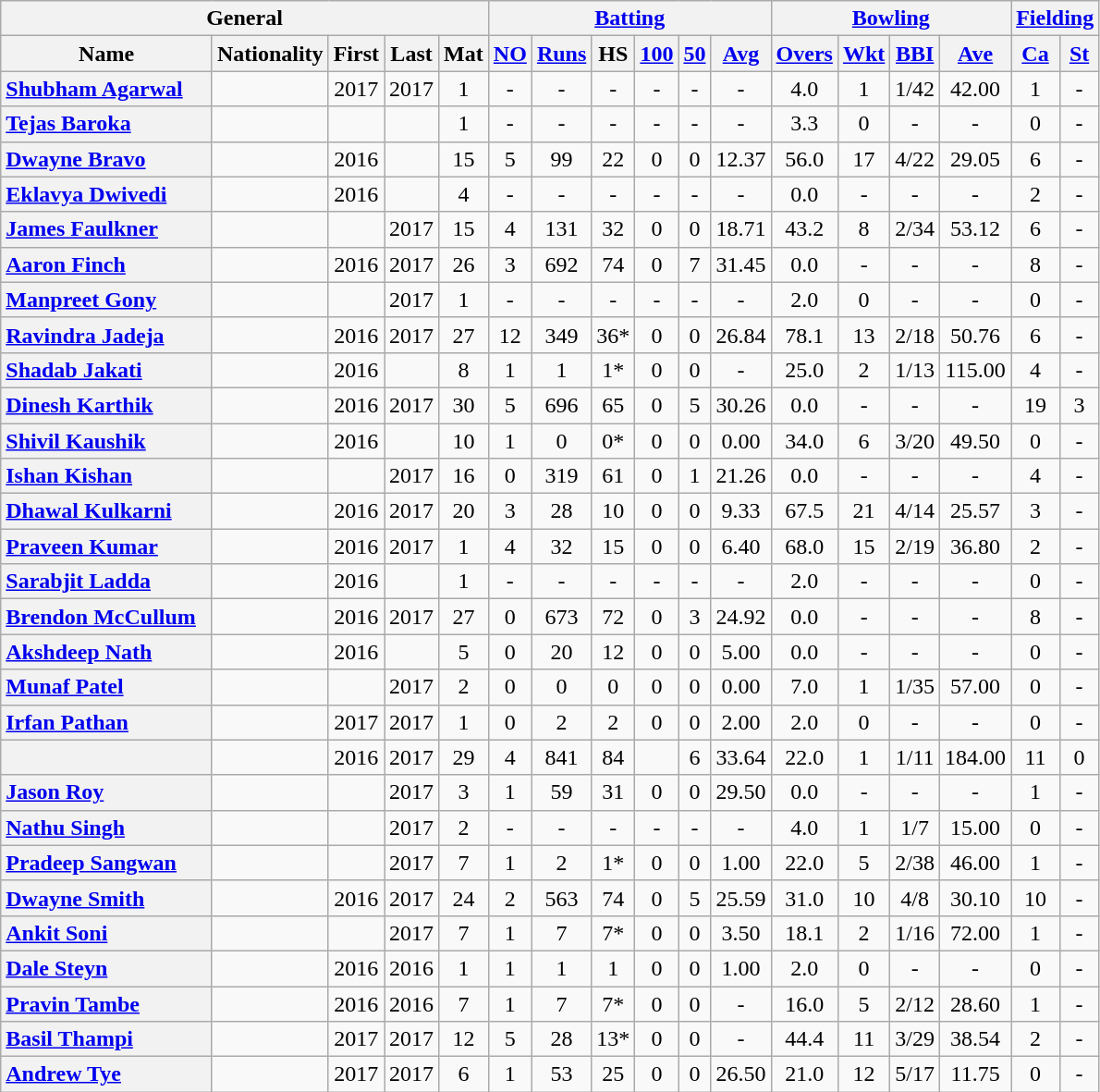<table class="wikitable plainrowheaders sortable">
<tr>
<th colspan="5" class="unsortable" scope="col">General</th>
<th colspan="6" class="unsortable" scope="col"><a href='#'>Batting</a></th>
<th colspan="4" class="unsortable" scope="col"><a href='#'>Bowling</a></th>
<th colspan="2" class="unsortable" scope="col"><a href='#'>Fielding</a></th>
</tr>
<tr style="text-align:center;">
<th scope="col">Name</th>
<th scope="col">Nationality</th>
<th scope="col">First</th>
<th scope="col">Last</th>
<th scope="col">Mat</th>
<th scope="col"><a href='#'>NO</a></th>
<th scope="col"><a href='#'>Runs</a></th>
<th scope="col">HS</th>
<th scope="col"><a href='#'>100</a></th>
<th scope="col"><a href='#'>50</a></th>
<th scope="col"><a href='#'>Avg</a></th>
<th scope="col"><a href='#'>Overs</a></th>
<th scope="col"><a href='#'>Wkt</a></th>
<th scope="col"><a href='#'>BBI</a></th>
<th scope="col"><a href='#'>Ave</a></th>
<th scope="col"><a href='#'>Ca</a></th>
<th scope="col"><a href='#'>St</a></th>
</tr>
<tr style="text-align:center;">
<th scope="row" style="text-align:left;"><a href='#'>Shubham Agarwal</a></th>
<td align="left"></td>
<td>2017</td>
<td>2017</td>
<td>1</td>
<td>-</td>
<td>-</td>
<td>-</td>
<td>-</td>
<td>-</td>
<td>-</td>
<td>4.0</td>
<td>1</td>
<td>1/42</td>
<td>42.00</td>
<td>1</td>
<td>-</td>
</tr>
<tr style="text-align:center;">
<th scope="row" style="text-align:left;"><a href='#'>Tejas Baroka</a></th>
<td align="left"></td>
<td></td>
<td></td>
<td>1</td>
<td>-</td>
<td>-</td>
<td>-</td>
<td>-</td>
<td>-</td>
<td>-</td>
<td>3.3</td>
<td>0</td>
<td>-</td>
<td>-</td>
<td>0</td>
<td>-</td>
</tr>
<tr style="text-align:center;">
<th scope="row" style="text-align:left;"><a href='#'>Dwayne Bravo</a></th>
<td align="left"></td>
<td>2016</td>
<td></td>
<td>15</td>
<td>5</td>
<td>99</td>
<td>22</td>
<td>0</td>
<td>0</td>
<td>12.37</td>
<td>56.0</td>
<td>17</td>
<td>4/22</td>
<td>29.05</td>
<td>6</td>
<td>-</td>
</tr>
<tr style="text-align:center;">
<th scope="row" style="text-align:left;"><a href='#'>Eklavya Dwivedi</a></th>
<td align="left"></td>
<td>2016</td>
<td></td>
<td>4</td>
<td>-</td>
<td>-</td>
<td>-</td>
<td>-</td>
<td>-</td>
<td>-</td>
<td>0.0</td>
<td>-</td>
<td>-</td>
<td>-</td>
<td>2</td>
<td>-</td>
</tr>
<tr style="text-align:center;">
<th scope="row" style="text-align:left;"><a href='#'>James Faulkner</a></th>
<td align="left"></td>
<td></td>
<td>2017</td>
<td>15</td>
<td>4</td>
<td>131</td>
<td>32</td>
<td>0</td>
<td>0</td>
<td>18.71</td>
<td>43.2</td>
<td>8</td>
<td>2/34</td>
<td>53.12</td>
<td>6</td>
<td>-</td>
</tr>
<tr style="text-align:center;">
<th scope="row" style="text-align:left;"><a href='#'>Aaron Finch</a></th>
<td align="left"></td>
<td>2016</td>
<td>2017</td>
<td>26</td>
<td>3</td>
<td>692</td>
<td>74</td>
<td>0</td>
<td>7</td>
<td>31.45</td>
<td>0.0</td>
<td>-</td>
<td>-</td>
<td>-</td>
<td>8</td>
<td>-</td>
</tr>
<tr style="text-align:center;">
<th scope="row" style="text-align:left;"><a href='#'>Manpreet Gony</a></th>
<td align="left"></td>
<td></td>
<td>2017</td>
<td>1</td>
<td>-</td>
<td>-</td>
<td>-</td>
<td>-</td>
<td>-</td>
<td>-</td>
<td>2.0</td>
<td>0</td>
<td>-</td>
<td>-</td>
<td>0</td>
<td>-</td>
</tr>
<tr style="text-align:center;">
<th scope="row" style="text-align:left;"><a href='#'>Ravindra Jadeja</a></th>
<td align="left"></td>
<td>2016</td>
<td>2017</td>
<td>27</td>
<td>12</td>
<td>349</td>
<td>36*</td>
<td>0</td>
<td>0</td>
<td>26.84</td>
<td>78.1</td>
<td>13</td>
<td>2/18</td>
<td>50.76</td>
<td>6</td>
<td>-</td>
</tr>
<tr style="text-align:center;">
<th scope="row" style="text-align:left;"><a href='#'>Shadab Jakati</a></th>
<td align="left"></td>
<td>2016</td>
<td></td>
<td>8</td>
<td>1</td>
<td>1</td>
<td>1*</td>
<td>0</td>
<td>0</td>
<td>-</td>
<td>25.0</td>
<td>2</td>
<td>1/13</td>
<td>115.00</td>
<td>4</td>
<td>-</td>
</tr>
<tr style="text-align:center;">
<th scope="row" style="text-align:left;"><a href='#'>Dinesh Karthik</a>  </th>
<td align="left"></td>
<td>2016</td>
<td>2017</td>
<td>30</td>
<td>5</td>
<td>696</td>
<td>65</td>
<td>0</td>
<td>5</td>
<td>30.26</td>
<td>0.0</td>
<td>-</td>
<td>-</td>
<td>-</td>
<td>19</td>
<td>3</td>
</tr>
<tr style="text-align:center;">
<th scope="row" style="text-align:left;"><a href='#'>Shivil Kaushik</a></th>
<td align="left"></td>
<td>2016</td>
<td></td>
<td>10</td>
<td>1</td>
<td>0</td>
<td>0*</td>
<td>0</td>
<td>0</td>
<td>0.00</td>
<td>34.0</td>
<td>6</td>
<td>3/20</td>
<td>49.50</td>
<td>0</td>
<td>-</td>
</tr>
<tr style="text-align:center;">
<th scope="row" style="text-align:left;"><a href='#'>Ishan Kishan</a></th>
<td align="left"></td>
<td></td>
<td>2017</td>
<td>16</td>
<td>0</td>
<td>319</td>
<td>61</td>
<td>0</td>
<td>1</td>
<td>21.26</td>
<td>0.0</td>
<td>-</td>
<td>-</td>
<td>-</td>
<td>4</td>
<td>-</td>
</tr>
<tr style="text-align:center;">
<th scope="row" style="text-align:left;"><a href='#'>Dhawal Kulkarni</a></th>
<td align="left"></td>
<td>2016</td>
<td>2017</td>
<td>20</td>
<td>3</td>
<td>28</td>
<td>10</td>
<td>0</td>
<td>0</td>
<td>9.33</td>
<td>67.5</td>
<td>21</td>
<td>4/14</td>
<td>25.57</td>
<td>3</td>
<td>-</td>
</tr>
<tr style="text-align:center;">
<th scope="row" style="text-align:left;"><a href='#'>Praveen Kumar</a></th>
<td align="left"></td>
<td>2016</td>
<td>2017</td>
<td>1</td>
<td>4</td>
<td>32</td>
<td>15</td>
<td>0</td>
<td>0</td>
<td>6.40</td>
<td>68.0</td>
<td>15</td>
<td>2/19</td>
<td>36.80</td>
<td>2</td>
<td>-</td>
</tr>
<tr style="text-align:center;">
<th scope="row" style="text-align:left;"><a href='#'>Sarabjit Ladda</a></th>
<td align="left"></td>
<td>2016</td>
<td></td>
<td>1</td>
<td>-</td>
<td>-</td>
<td>-</td>
<td>-</td>
<td>-</td>
<td>-</td>
<td>2.0</td>
<td>-</td>
<td>-</td>
<td>-</td>
<td>0</td>
<td>-</td>
</tr>
<tr style="text-align:center;">
<th scope="row" style="text-align:left;"><a href='#'>Brendon McCullum</a>  </th>
<td align="left"></td>
<td>2016</td>
<td>2017</td>
<td>27</td>
<td>0</td>
<td>673</td>
<td>72</td>
<td>0</td>
<td>3</td>
<td>24.92</td>
<td>0.0</td>
<td>-</td>
<td>-</td>
<td>-</td>
<td>8</td>
<td>-</td>
</tr>
<tr style="text-align:center;">
<th scope="row" style="text-align:left;"><a href='#'>Akshdeep Nath</a></th>
<td align="left"></td>
<td>2016</td>
<td></td>
<td>5</td>
<td>0</td>
<td>20</td>
<td>12</td>
<td>0</td>
<td>0</td>
<td>5.00</td>
<td>0.0</td>
<td>-</td>
<td>-</td>
<td>-</td>
<td>0</td>
<td>-</td>
</tr>
<tr style="text-align:center;">
<th scope="row" style="text-align:left;"><a href='#'>Munaf Patel</a></th>
<td align="left"></td>
<td></td>
<td>2017</td>
<td>2</td>
<td>0</td>
<td>0</td>
<td>0</td>
<td>0</td>
<td>0</td>
<td>0.00</td>
<td>7.0</td>
<td>1</td>
<td>1/35</td>
<td>57.00</td>
<td>0</td>
<td>-</td>
</tr>
<tr style="text-align:center;">
<th scope="row" style="text-align:left;"><a href='#'>Irfan Pathan</a></th>
<td align="left"></td>
<td>2017</td>
<td>2017</td>
<td>1</td>
<td>0</td>
<td>2</td>
<td>2</td>
<td>0</td>
<td>0</td>
<td>2.00</td>
<td>2.0</td>
<td>0</td>
<td>-</td>
<td>-</td>
<td>0</td>
<td>-</td>
</tr>
<tr style="text-align:center;">
<th scope="row" style="text-align:left;">  </th>
<td align="left"></td>
<td>2016</td>
<td>2017</td>
<td>29</td>
<td>4</td>
<td>841</td>
<td>84</td>
<td></td>
<td>6</td>
<td>33.64</td>
<td>22.0</td>
<td>1</td>
<td>1/11</td>
<td>184.00</td>
<td>11</td>
<td>0</td>
</tr>
<tr style="text-align:center;">
<th scope="row" style="text-align:left;"><a href='#'>Jason Roy</a></th>
<td align="left"></td>
<td></td>
<td>2017</td>
<td>3</td>
<td>1</td>
<td>59</td>
<td>31</td>
<td>0</td>
<td>0</td>
<td>29.50</td>
<td>0.0</td>
<td>-</td>
<td>-</td>
<td>-</td>
<td>1</td>
<td>-</td>
</tr>
<tr style="text-align:center;">
<th scope="row" style="text-align:left;"><a href='#'>Nathu Singh</a></th>
<td align="left"></td>
<td></td>
<td>2017</td>
<td>2</td>
<td>-</td>
<td>-</td>
<td>-</td>
<td>-</td>
<td>-</td>
<td>-</td>
<td>4.0</td>
<td>1</td>
<td>1/7</td>
<td>15.00</td>
<td>0</td>
<td>-</td>
</tr>
<tr style="text-align:center;">
<th scope="row" style="text-align:left;"><a href='#'>Pradeep Sangwan</a></th>
<td align="left"></td>
<td></td>
<td>2017</td>
<td>7</td>
<td>1</td>
<td>2</td>
<td>1*</td>
<td>0</td>
<td>0</td>
<td>1.00</td>
<td>22.0</td>
<td>5</td>
<td>2/38</td>
<td>46.00</td>
<td>1</td>
<td>-</td>
</tr>
<tr style="text-align:center;">
<th scope="row" style="text-align:left;"><a href='#'>Dwayne Smith</a></th>
<td align="left"></td>
<td>2016</td>
<td>2017</td>
<td>24</td>
<td>2</td>
<td>563</td>
<td>74</td>
<td>0</td>
<td>5</td>
<td>25.59</td>
<td>31.0</td>
<td>10</td>
<td>4/8</td>
<td>30.10</td>
<td>10</td>
<td>-</td>
</tr>
<tr style="text-align:center;">
<th scope="row" style="text-align:left;"><a href='#'>Ankit Soni</a></th>
<td align="left"></td>
<td></td>
<td>2017</td>
<td>7</td>
<td>1</td>
<td>7</td>
<td>7*</td>
<td>0</td>
<td>0</td>
<td>3.50</td>
<td>18.1</td>
<td>2</td>
<td>1/16</td>
<td>72.00</td>
<td>1</td>
<td>-</td>
</tr>
<tr style="text-align:center;">
<th scope="row" style="text-align:left;"><a href='#'>Dale Steyn</a></th>
<td align="left"></td>
<td>2016</td>
<td>2016</td>
<td>1</td>
<td>1</td>
<td>1</td>
<td>1</td>
<td>0</td>
<td>0</td>
<td>1.00</td>
<td>2.0</td>
<td>0</td>
<td>-</td>
<td>-</td>
<td>0</td>
<td>-</td>
</tr>
<tr style="text-align:center;">
<th scope="row" style="text-align:left;"><a href='#'>Pravin Tambe</a></th>
<td align="left"></td>
<td>2016</td>
<td>2016</td>
<td>7</td>
<td>1</td>
<td>7</td>
<td>7*</td>
<td>0</td>
<td>0</td>
<td>-</td>
<td>16.0</td>
<td>5</td>
<td>2/12</td>
<td>28.60</td>
<td>1</td>
<td>-</td>
</tr>
<tr style="text-align:center;">
<th scope="row" style="text-align:left;"><a href='#'>Basil Thampi</a></th>
<td align="left"></td>
<td>2017</td>
<td>2017</td>
<td>12</td>
<td>5</td>
<td>28</td>
<td>13*</td>
<td>0</td>
<td>0</td>
<td>-</td>
<td>44.4</td>
<td>11</td>
<td>3/29</td>
<td>38.54</td>
<td>2</td>
<td>-</td>
</tr>
<tr style="text-align:center;">
<th scope="row" style="text-align:left;"><a href='#'>Andrew Tye</a></th>
<td align="left"></td>
<td>2017</td>
<td>2017</td>
<td>6</td>
<td>1</td>
<td>53</td>
<td>25</td>
<td>0</td>
<td>0</td>
<td>26.50</td>
<td>21.0</td>
<td>12</td>
<td>5/17</td>
<td>11.75</td>
<td>0</td>
<td>-</td>
</tr>
</table>
